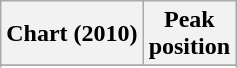<table class="wikitable sortable plainrowheaders" style="text-align:center">
<tr>
<th scope="col">Chart (2010)</th>
<th scope="col">Peak<br>position</th>
</tr>
<tr>
</tr>
<tr>
</tr>
</table>
